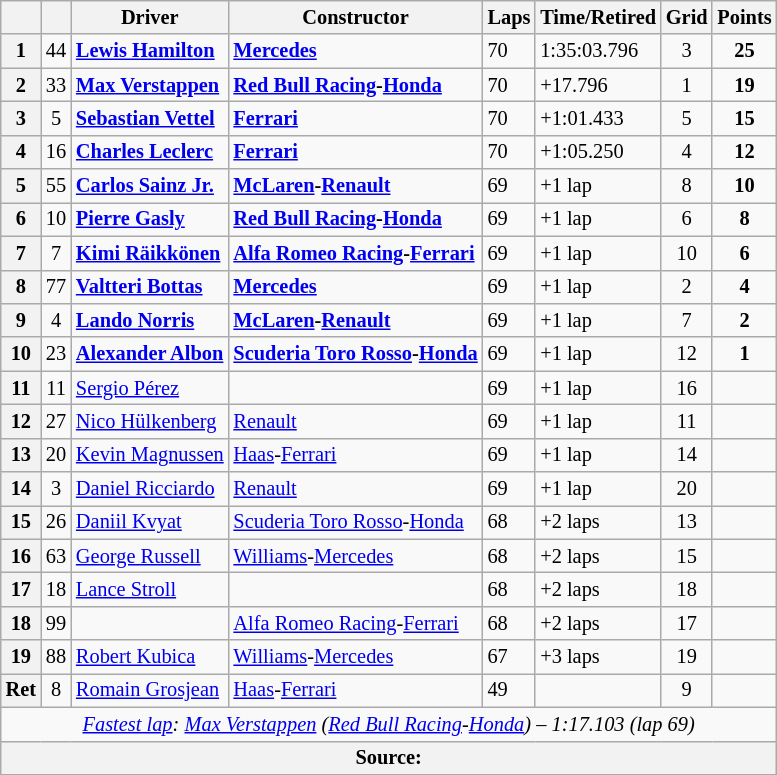<table class="wikitable sortable" style="font-size: 85%;">
<tr>
<th></th>
<th></th>
<th>Driver</th>
<th>Constructor</th>
<th class="unsortable">Laps</th>
<th class="unsortable">Time/Retired</th>
<th>Grid</th>
<th>Points</th>
</tr>
<tr>
<th>1</th>
<td align="center">44</td>
<td data-sort-value="HAM"> <strong><a href='#'>Lewis Hamilton</a></strong></td>
<td><strong><a href='#'>Mercedes</a></strong></td>
<td>70</td>
<td>1:35:03.796</td>
<td align="center">3</td>
<td align="center"><strong>25</strong></td>
</tr>
<tr>
<th>2</th>
<td align="center">33</td>
<td data-sort-value="VER"> <strong><a href='#'>Max Verstappen</a></strong></td>
<td><strong><a href='#'>Red Bull Racing</a>-<a href='#'>Honda</a></strong></td>
<td>70</td>
<td>+17.796</td>
<td align="center">1</td>
<td align="center"><strong>19</strong></td>
</tr>
<tr>
<th>3</th>
<td align="center">5</td>
<td data-sort-value="VET"> <strong><a href='#'>Sebastian Vettel</a></strong></td>
<td><strong><a href='#'>Ferrari</a></strong></td>
<td>70</td>
<td>+1:01.433</td>
<td align="center">5</td>
<td align="center"><strong>15</strong></td>
</tr>
<tr>
<th>4</th>
<td align="center">16</td>
<td data-sort-value="LEC"> <strong><a href='#'>Charles Leclerc</a></strong></td>
<td><strong><a href='#'>Ferrari</a></strong></td>
<td>70</td>
<td>+1:05.250</td>
<td align="center">4</td>
<td align="center"><strong>12</strong></td>
</tr>
<tr>
<th>5</th>
<td align="center">55</td>
<td data-sort-value="SAI"> <strong><a href='#'>Carlos Sainz Jr.</a></strong></td>
<td><strong><a href='#'>McLaren</a>-<a href='#'>Renault</a></strong></td>
<td>69</td>
<td>+1 lap</td>
<td align="center">8</td>
<td align="center"><strong>10</strong></td>
</tr>
<tr>
<th>6</th>
<td align="center">10</td>
<td data-sort-value="GAS"> <strong><a href='#'>Pierre Gasly</a></strong></td>
<td><strong><a href='#'>Red Bull Racing</a>-<a href='#'>Honda</a></strong></td>
<td>69</td>
<td>+1 lap</td>
<td align="center">6</td>
<td align="center"><strong>8</strong></td>
</tr>
<tr>
<th>7</th>
<td align="center">7</td>
<td data-sort-value="RAI"> <strong><a href='#'>Kimi Räikkönen</a></strong></td>
<td><strong><a href='#'>Alfa Romeo Racing</a>-<a href='#'>Ferrari</a></strong></td>
<td>69</td>
<td>+1 lap</td>
<td align="center">10</td>
<td align="center"><strong>6</strong></td>
</tr>
<tr>
<th>8</th>
<td align="center">77</td>
<td data-sort-value="BOT"> <strong><a href='#'>Valtteri Bottas</a></strong></td>
<td><strong><a href='#'>Mercedes</a></strong></td>
<td>69</td>
<td>+1 lap</td>
<td align="center">2</td>
<td align="center"><strong>4</strong></td>
</tr>
<tr>
<th>9</th>
<td align="center">4</td>
<td data-sort-value="NOR"> <strong><a href='#'>Lando Norris</a></strong></td>
<td><strong><a href='#'>McLaren</a>-<a href='#'>Renault</a></strong></td>
<td>69</td>
<td>+1 lap</td>
<td align="center">7</td>
<td align="center"><strong>2</strong></td>
</tr>
<tr>
<th>10</th>
<td align="center">23</td>
<td data-sort-value="ALB"> <strong><a href='#'>Alexander Albon</a></strong></td>
<td><strong><a href='#'>Scuderia Toro Rosso</a>-<a href='#'>Honda</a></strong></td>
<td>69</td>
<td>+1 lap</td>
<td align="center">12</td>
<td align="center"><strong>1</strong></td>
</tr>
<tr>
<th>11</th>
<td align="center">11</td>
<td data-sort-value="PER"> <a href='#'>Sergio Pérez</a></td>
<td></td>
<td>69</td>
<td>+1 lap</td>
<td align="center">16</td>
<td></td>
</tr>
<tr>
<th>12</th>
<td align="center">27</td>
<td data-sort-value="HUL"> <a href='#'>Nico Hülkenberg</a></td>
<td><a href='#'>Renault</a></td>
<td>69</td>
<td>+1 lap</td>
<td align="center">11</td>
<td></td>
</tr>
<tr>
<th>13</th>
<td align="center">20</td>
<td data-sort-value="MAG"> <a href='#'>Kevin Magnussen</a></td>
<td><a href='#'>Haas</a>-<a href='#'>Ferrari</a></td>
<td>69</td>
<td>+1 lap</td>
<td align="center">14</td>
<td></td>
</tr>
<tr>
<th>14</th>
<td align="center">3</td>
<td data-sort-value="RIC"> <a href='#'>Daniel Ricciardo</a></td>
<td><a href='#'>Renault</a></td>
<td>69</td>
<td>+1 lap</td>
<td align="center">20</td>
<td></td>
</tr>
<tr>
<th>15</th>
<td align="center">26</td>
<td data-sort-value="KVY"> <a href='#'>Daniil Kvyat</a></td>
<td><a href='#'>Scuderia Toro Rosso</a>-<a href='#'>Honda</a></td>
<td>68</td>
<td>+2 laps</td>
<td align="center">13</td>
<td></td>
</tr>
<tr>
<th>16</th>
<td align="center">63</td>
<td data-sort-value="RUS"> <a href='#'>George Russell</a></td>
<td><a href='#'>Williams</a>-<a href='#'>Mercedes</a></td>
<td>68</td>
<td>+2 laps</td>
<td align="center">15</td>
<td></td>
</tr>
<tr>
<th>17</th>
<td align="center">18</td>
<td data-sort-value="STR"> <a href='#'>Lance Stroll</a></td>
<td></td>
<td>68</td>
<td>+2 laps</td>
<td align="center">18</td>
<td></td>
</tr>
<tr>
<th>18</th>
<td align="center">99</td>
<td data-sort-value="GIO"></td>
<td><a href='#'>Alfa Romeo Racing</a>-<a href='#'>Ferrari</a></td>
<td>68</td>
<td>+2 laps</td>
<td align="center">17</td>
<td></td>
</tr>
<tr>
<th>19</th>
<td align="center">88</td>
<td data-sort-value="KUB"> <a href='#'>Robert Kubica</a></td>
<td><a href='#'>Williams</a>-<a href='#'>Mercedes</a></td>
<td>67</td>
<td>+3 laps</td>
<td align="center">19</td>
<td></td>
</tr>
<tr>
<th data-sort-value="20">Ret</th>
<td align="center">8</td>
<td data-sort-value="GRO"> <a href='#'>Romain Grosjean</a></td>
<td><a href='#'>Haas</a>-<a href='#'>Ferrari</a></td>
<td>49</td>
<td></td>
<td align="center">9</td>
<td></td>
</tr>
<tr class="sortbottom">
<td colspan="8" align="center"><em><a href='#'>Fastest lap</a>:  <a href='#'>Max Verstappen</a> (<a href='#'>Red Bull Racing</a>-<a href='#'>Honda</a>) – 1:17.103 (lap 69)</em></td>
</tr>
<tr>
<th colspan="8"><strong>Source:</strong></th>
</tr>
<tr>
</tr>
</table>
